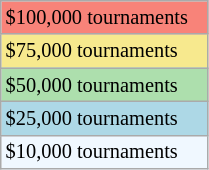<table class="wikitable" style="font-size:85%;" width=11%>
<tr bgcolor="#F88379">
<td>$100,000 tournaments</td>
</tr>
<tr bgcolor="#F7E98E">
<td>$75,000 tournaments</td>
</tr>
<tr bgcolor="#ADDFAD">
<td>$50,000 tournaments</td>
</tr>
<tr bgcolor="lightblue">
<td>$25,000 tournaments</td>
</tr>
<tr bgcolor="#f0f8ff">
<td>$10,000 tournaments</td>
</tr>
</table>
